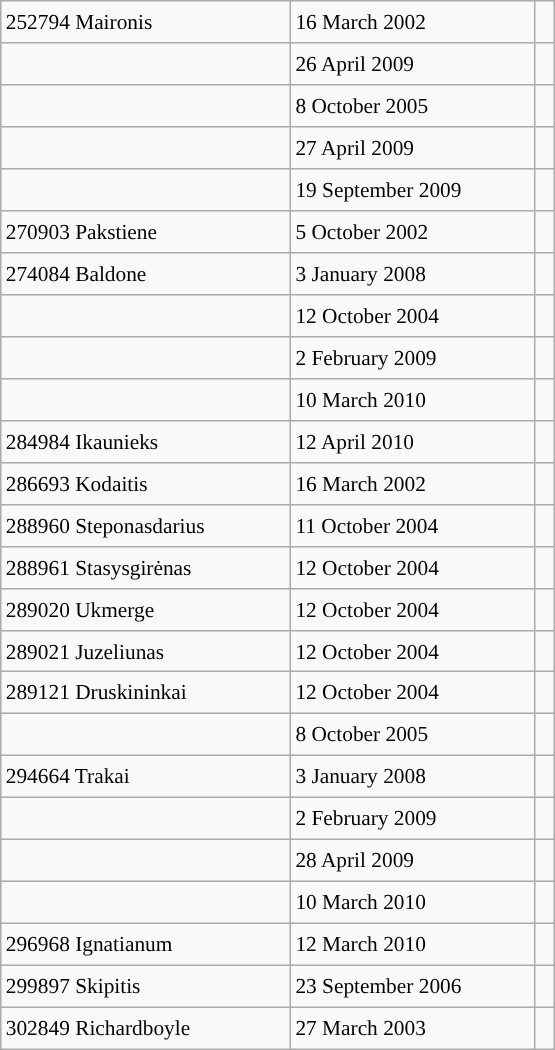<table class="wikitable" style="font-size: 89%; float: left; width: 26em; margin-right: 1em; height: 700px;">
<tr>
<td>252794 Maironis</td>
<td>16 March 2002</td>
<td> </td>
</tr>
<tr>
<td></td>
<td>26 April 2009</td>
<td> </td>
</tr>
<tr>
<td></td>
<td>8 October 2005</td>
<td> </td>
</tr>
<tr>
<td></td>
<td>27 April 2009</td>
<td> </td>
</tr>
<tr>
<td></td>
<td>19 September 2009</td>
<td> </td>
</tr>
<tr>
<td>270903 Pakstiene</td>
<td>5 October 2002</td>
<td></td>
</tr>
<tr>
<td>274084 Baldone</td>
<td>3 January 2008</td>
<td> </td>
</tr>
<tr>
<td></td>
<td>12 October 2004</td>
<td> </td>
</tr>
<tr>
<td></td>
<td>2 February 2009</td>
<td> </td>
</tr>
<tr>
<td></td>
<td>10 March 2010</td>
<td> </td>
</tr>
<tr>
<td>284984 Ikaunieks</td>
<td>12 April 2010</td>
<td> </td>
</tr>
<tr>
<td>286693 Kodaitis</td>
<td>16 March 2002</td>
<td> </td>
</tr>
<tr>
<td>288960 Steponasdarius</td>
<td>11 October 2004</td>
<td> </td>
</tr>
<tr>
<td>288961 Stasysgirėnas</td>
<td>12 October 2004</td>
<td> </td>
</tr>
<tr>
<td>289020 Ukmerge</td>
<td>12 October 2004</td>
<td></td>
</tr>
<tr>
<td>289021 Juzeliunas</td>
<td>12 October 2004</td>
<td> </td>
</tr>
<tr>
<td>289121 Druskininkai</td>
<td>12 October 2004</td>
<td> </td>
</tr>
<tr>
<td></td>
<td>8 October 2005</td>
<td> </td>
</tr>
<tr>
<td>294664 Trakai</td>
<td>3 January 2008</td>
<td> </td>
</tr>
<tr>
<td></td>
<td>2 February 2009</td>
<td> </td>
</tr>
<tr>
<td></td>
<td>28 April 2009</td>
<td> </td>
</tr>
<tr>
<td></td>
<td>10 March 2010</td>
<td> </td>
</tr>
<tr>
<td>296968 Ignatianum</td>
<td>12 March 2010</td>
<td> </td>
</tr>
<tr>
<td>299897 Skipitis</td>
<td>23 September 2006</td>
<td></td>
</tr>
<tr>
<td>302849 Richardboyle</td>
<td>27 March 2003</td>
<td> </td>
</tr>
</table>
